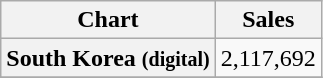<table class="wikitable plainrowheaders" style="text-align:center;">
<tr>
<th>Chart</th>
<th>Sales</th>
</tr>
<tr>
<th scope="row">South Korea <small>(digital)</small></th>
<td align="center">2,117,692</td>
</tr>
<tr>
</tr>
</table>
